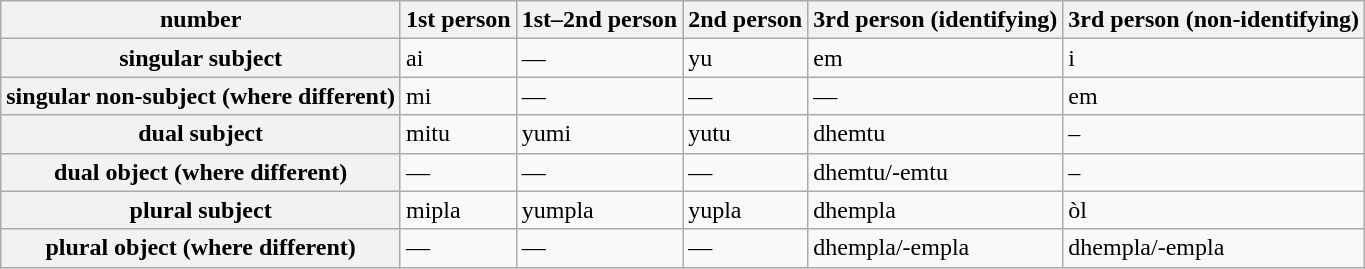<table class="wikitable">
<tr>
<th>number</th>
<th>1st person</th>
<th>1st–2nd person</th>
<th>2nd person</th>
<th>3rd person (identifying)</th>
<th>3rd person (non-identifying)</th>
</tr>
<tr>
<th>singular subject</th>
<td>ai</td>
<td>—</td>
<td>yu</td>
<td>em</td>
<td>i</td>
</tr>
<tr>
<th>singular non-subject (where different)</th>
<td>mi</td>
<td>—</td>
<td>—</td>
<td>—</td>
<td>em</td>
</tr>
<tr>
<th>dual subject</th>
<td>mitu</td>
<td>yumi</td>
<td>yutu</td>
<td>dhemtu</td>
<td>–</td>
</tr>
<tr>
<th>dual object (where different)</th>
<td>—</td>
<td>—</td>
<td>—</td>
<td>dhemtu/-emtu</td>
<td>–</td>
</tr>
<tr>
<th>plural subject</th>
<td>mipla</td>
<td>yumpla</td>
<td>yupla</td>
<td>dhempla</td>
<td>òl</td>
</tr>
<tr>
<th>plural object (where different)</th>
<td>—</td>
<td>—</td>
<td>—</td>
<td>dhempla/-empla</td>
<td>dhempla/-empla</td>
</tr>
</table>
